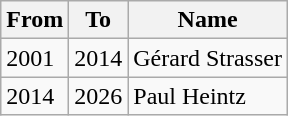<table class="wikitable">
<tr>
<th>From</th>
<th>To</th>
<th>Name</th>
</tr>
<tr>
<td>2001</td>
<td>2014</td>
<td>Gérard Strasser</td>
</tr>
<tr>
<td>2014</td>
<td>2026</td>
<td>Paul Heintz</td>
</tr>
</table>
